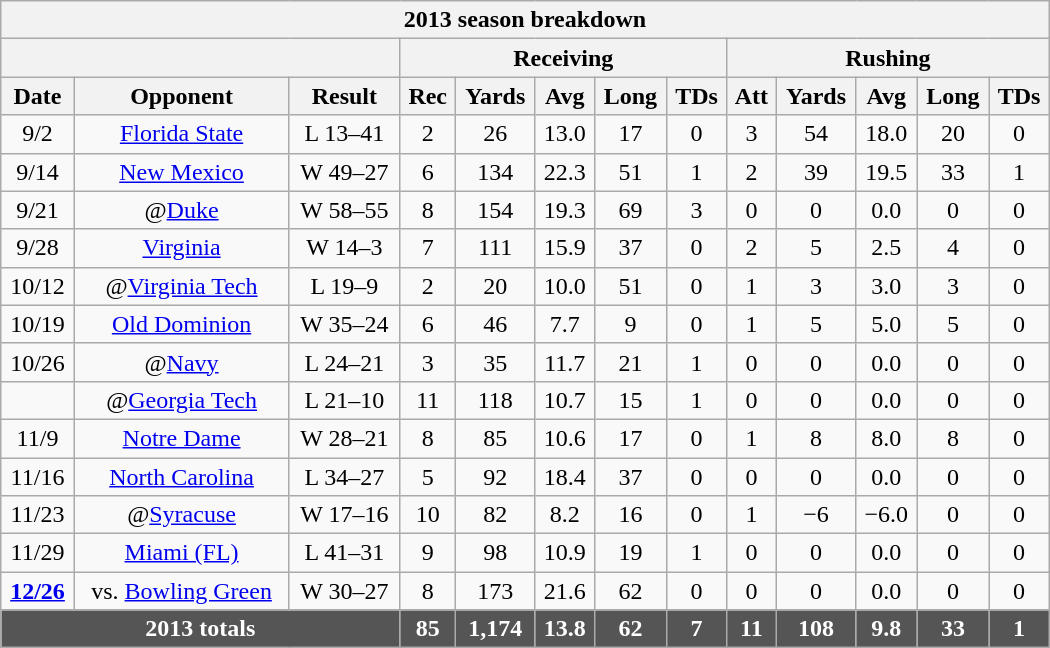<table class="wikitable collapsible collapsed" style="text-align:center; width:700px">
<tr>
<th colspan=13>2013 season breakdown</th>
</tr>
<tr>
<th colspan=3></th>
<th colspan=5>Receiving</th>
<th colspan=5>Rushing</th>
</tr>
<tr>
<th>Date</th>
<th>Opponent</th>
<th>Result</th>
<th>Rec</th>
<th>Yards</th>
<th>Avg</th>
<th>Long</th>
<th>TDs</th>
<th>Att</th>
<th>Yards</th>
<th>Avg</th>
<th>Long</th>
<th>TDs</th>
</tr>
<tr>
<td>9/2</td>
<td><a href='#'>Florida State</a></td>
<td>L 13–41</td>
<td>2</td>
<td>26</td>
<td>13.0</td>
<td>17</td>
<td>0</td>
<td>3</td>
<td>54</td>
<td>18.0</td>
<td>20</td>
<td>0</td>
</tr>
<tr>
<td>9/14</td>
<td><a href='#'>New Mexico</a></td>
<td>W 49–27</td>
<td>6</td>
<td>134</td>
<td>22.3</td>
<td>51</td>
<td>1</td>
<td>2</td>
<td>39</td>
<td>19.5</td>
<td>33</td>
<td>1</td>
</tr>
<tr>
<td>9/21</td>
<td>@<a href='#'>Duke</a></td>
<td>W 58–55</td>
<td>8</td>
<td>154</td>
<td>19.3</td>
<td>69</td>
<td>3</td>
<td>0</td>
<td>0</td>
<td>0.0</td>
<td>0</td>
<td>0</td>
</tr>
<tr>
<td>9/28</td>
<td><a href='#'>Virginia</a></td>
<td>W 14–3</td>
<td>7</td>
<td>111</td>
<td>15.9</td>
<td>37</td>
<td>0</td>
<td>2</td>
<td>5</td>
<td>2.5</td>
<td>4</td>
<td>0</td>
</tr>
<tr>
<td>10/12</td>
<td>@<a href='#'>Virginia Tech</a></td>
<td>L 19–9</td>
<td>2</td>
<td>20</td>
<td>10.0</td>
<td>51</td>
<td>0</td>
<td>1</td>
<td>3</td>
<td>3.0</td>
<td>3</td>
<td>0</td>
</tr>
<tr>
<td>10/19</td>
<td><a href='#'>Old Dominion</a></td>
<td>W 35–24</td>
<td>6</td>
<td>46</td>
<td>7.7</td>
<td>9</td>
<td>0</td>
<td>1</td>
<td>5</td>
<td>5.0</td>
<td>5</td>
<td>0</td>
</tr>
<tr>
<td>10/26</td>
<td>@<a href='#'>Navy</a></td>
<td>L 24–21</td>
<td>3</td>
<td>35</td>
<td>11.7</td>
<td>21</td>
<td>1</td>
<td>0</td>
<td>0</td>
<td>0.0</td>
<td>0</td>
<td>0</td>
</tr>
<tr>
<td></td>
<td>@<a href='#'>Georgia Tech</a></td>
<td>L 21–10</td>
<td>11</td>
<td>118</td>
<td>10.7</td>
<td>15</td>
<td>1</td>
<td>0</td>
<td>0</td>
<td>0.0</td>
<td>0</td>
<td>0</td>
</tr>
<tr>
<td>11/9</td>
<td><a href='#'>Notre Dame</a></td>
<td>W 28–21</td>
<td>8</td>
<td>85</td>
<td>10.6</td>
<td>17</td>
<td>0</td>
<td>1</td>
<td>8</td>
<td>8.0</td>
<td>8</td>
<td>0</td>
</tr>
<tr>
<td>11/16</td>
<td><a href='#'>North Carolina</a></td>
<td>L 34–27</td>
<td>5</td>
<td>92</td>
<td>18.4</td>
<td>37</td>
<td>0</td>
<td>0</td>
<td>0</td>
<td>0.0</td>
<td>0</td>
<td>0</td>
</tr>
<tr>
<td>11/23</td>
<td>@<a href='#'>Syracuse</a></td>
<td>W 17–16</td>
<td>10</td>
<td>82</td>
<td>8.2</td>
<td>16</td>
<td>0</td>
<td>1</td>
<td>−6</td>
<td>−6.0</td>
<td>0</td>
<td>0</td>
</tr>
<tr>
<td>11/29</td>
<td><a href='#'>Miami (FL)</a></td>
<td>L 41–31</td>
<td>9</td>
<td>98</td>
<td>10.9</td>
<td>19</td>
<td>1</td>
<td>0</td>
<td>0</td>
<td>0.0</td>
<td>0</td>
<td>0</td>
</tr>
<tr>
<td><strong><a href='#'>12/26</a></strong></td>
<td>vs. <a href='#'>Bowling Green</a></td>
<td>W 30–27</td>
<td>8</td>
<td>173</td>
<td>21.6</td>
<td>62</td>
<td>0</td>
<td>0</td>
<td>0</td>
<td>0.0</td>
<td>0</td>
<td>0</td>
</tr>
<tr style="background:#555; font-weight:bold; color:white;">
<td colspan=3>2013 totals</td>
<td>85</td>
<td>1,174</td>
<td>13.8</td>
<td>62</td>
<td>7</td>
<td>11</td>
<td>108</td>
<td>9.8</td>
<td>33</td>
<td>1</td>
</tr>
</table>
